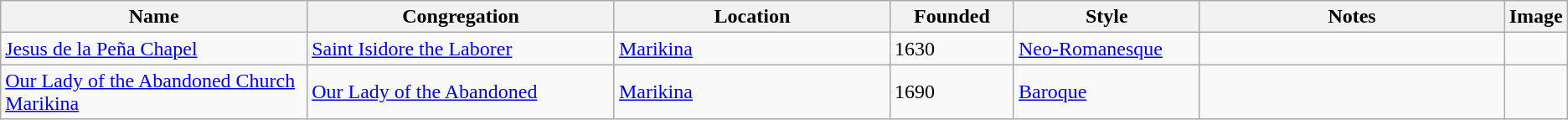<table class="wikitable sortable">
<tr>
<th width=20%>Name</th>
<th width=20%>Congregation</th>
<th width=18%>Location</th>
<th width=8%>Founded</th>
<th width=12%>Style</th>
<th width=20%>Notes</th>
<th width=6%>Image</th>
</tr>
<tr>
<td><a href='#'>Jesus de la Peña Chapel</a></td>
<td><a href='#'>Saint Isidore the Laborer</a></td>
<td><a href='#'>Marikina</a></td>
<td>1630</td>
<td><a href='#'>Neo-Romanesque</a></td>
<td></td>
<td></td>
</tr>
<tr>
<td><a href='#'>Our Lady of the Abandoned Church Marikina</a></td>
<td><a href='#'>Our Lady of the Abandoned</a></td>
<td><a href='#'>Marikina</a></td>
<td>1690</td>
<td><a href='#'>Baroque</a></td>
<td></td>
<td></td>
</tr>
</table>
